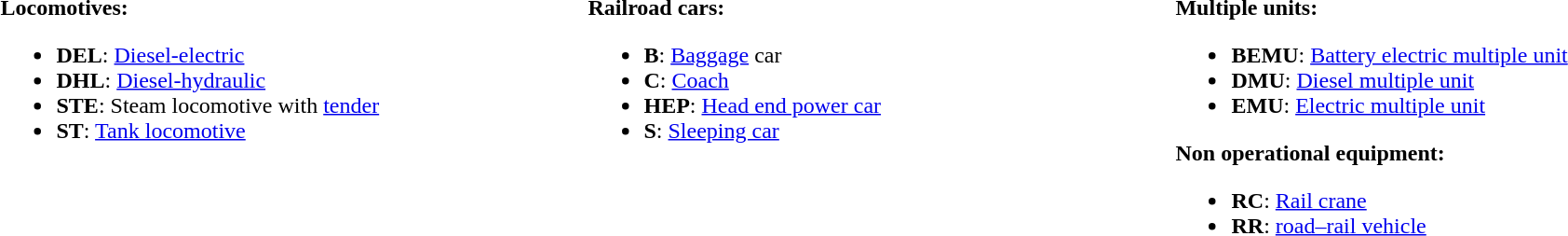<table width="100%" align="center">
<tr>
<td width="33%" valign="top"><strong>Locomotives:</strong><br><ul><li><strong>DEL</strong>: <a href='#'>Diesel-electric</a></li><li><strong>DHL</strong>: <a href='#'>Diesel-hydraulic</a></li><li><strong>STE</strong>: Steam locomotive with <a href='#'>tender</a></li><li><strong>ST</strong>: <a href='#'>Tank locomotive</a></li></ul></td>
<td width="33%" valign="top"><strong>Railroad cars:</strong><br><ul><li><strong>B</strong>: <a href='#'>Baggage</a> car</li><li><strong>C</strong>: <a href='#'>Coach</a></li><li><strong>HEP</strong>: <a href='#'>Head end power car</a></li><li><strong>S</strong>: <a href='#'>Sleeping car</a></li></ul></td>
<td width="33%" valign="top"><strong>Multiple units:</strong><br><ul><li><strong>BEMU</strong>: <a href='#'>Battery electric multiple unit</a></li><li><strong>DMU</strong>: <a href='#'>Diesel multiple unit</a></li><li><strong>EMU</strong>: <a href='#'>Electric multiple unit</a></li></ul><strong>Non operational equipment:</strong><ul><li><strong>RC</strong>: <a href='#'>Rail crane</a></li><li><strong>RR</strong>: <a href='#'>road–rail vehicle</a></li></ul></td>
</tr>
</table>
